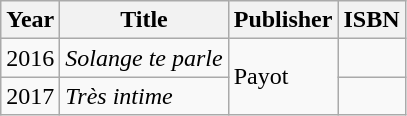<table class="wikitable">
<tr>
<th>Year</th>
<th>Title</th>
<th>Publisher</th>
<th>ISBN</th>
</tr>
<tr>
<td>2016</td>
<td><em>Solange te parle</em></td>
<td rowspan="2">Payot</td>
<td></td>
</tr>
<tr>
<td>2017</td>
<td><em>Très intime</em></td>
<td></td>
</tr>
</table>
